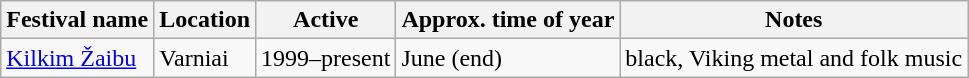<table class="wikitable sortable">
<tr>
<th>Festival name</th>
<th class="unsortable">Location</th>
<th>Active</th>
<th class="wikitable sortable">Approx. time of year</th>
<th class="unsortable">Notes</th>
</tr>
<tr>
<td><a href='#'>Kilkim Žaibu</a></td>
<td>Varniai</td>
<td>1999–present</td>
<td>June (end)</td>
<td>black, Viking metal and folk music</td>
</tr>
</table>
